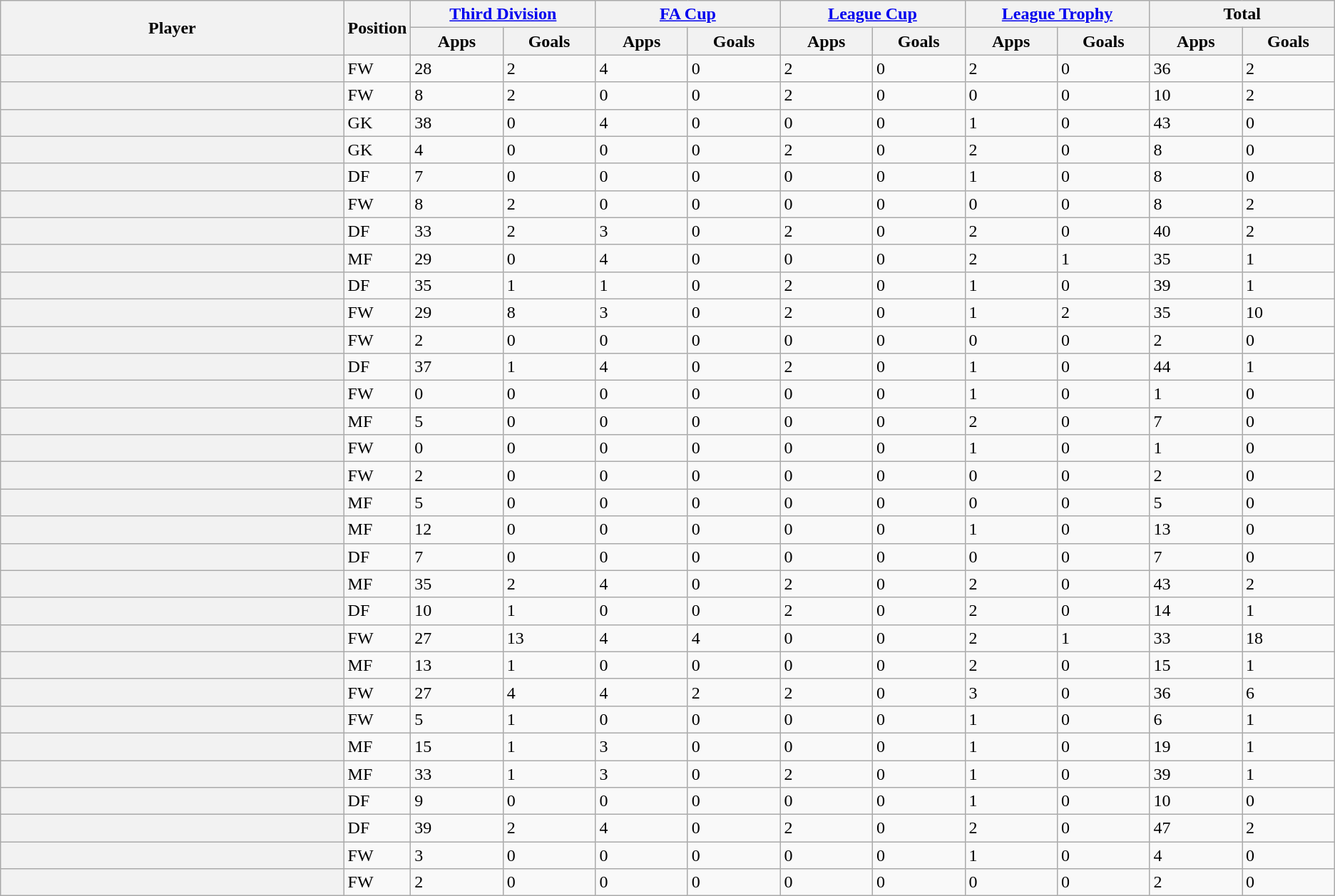<table class="wikitable plainrowheaders sortable">
<tr>
<th rowspan=2 style="width:20em"scope=col>Player</th>
<th rowspan=2>Position</th>
<th colspan=2 style="width:10em"scope=col><a href='#'>Third Division</a></th>
<th colspan=2 style="width:10em"scope=col><a href='#'>FA Cup</a></th>
<th colspan=2 style="width:10em"scope=col><a href='#'>League Cup</a></th>
<th colspan=2 style="width:10em"scope=col><a href='#'>League Trophy</a></th>
<th colspan=2 style="width:10em"scope=col>Total</th>
</tr>
<tr>
<th style="width:5em">Apps</th>
<th style="width:5em">Goals</th>
<th style="width:5em">Apps</th>
<th style="width:5em">Goals</th>
<th style="width:5em">Apps</th>
<th style="width:5em">Goals</th>
<th style="width:5em">Apps</th>
<th style="width:5em">Goals</th>
<th style="width:5em">Apps</th>
<th style="width:5em">Goals</th>
</tr>
<tr>
<th scope=row></th>
<td>FW</td>
<td>28</td>
<td>2</td>
<td>4</td>
<td>0</td>
<td>2</td>
<td>0</td>
<td>2</td>
<td>0</td>
<td>36</td>
<td>2</td>
</tr>
<tr>
<th scope=row></th>
<td>FW</td>
<td>8</td>
<td>2</td>
<td>0</td>
<td>0</td>
<td>2</td>
<td>0</td>
<td>0</td>
<td>0</td>
<td>10</td>
<td>2</td>
</tr>
<tr>
<th scope=row></th>
<td>GK</td>
<td>38</td>
<td>0</td>
<td>4</td>
<td>0</td>
<td>0</td>
<td>0</td>
<td>1</td>
<td>0</td>
<td>43</td>
<td>0</td>
</tr>
<tr>
<th scope=row></th>
<td>GK</td>
<td>4</td>
<td>0</td>
<td>0</td>
<td>0</td>
<td>2</td>
<td>0</td>
<td>2</td>
<td>0</td>
<td>8</td>
<td>0</td>
</tr>
<tr>
<th scope=row></th>
<td>DF</td>
<td>7</td>
<td>0</td>
<td>0</td>
<td>0</td>
<td>0</td>
<td>0</td>
<td>1</td>
<td>0</td>
<td>8</td>
<td>0</td>
</tr>
<tr>
<th scope=row></th>
<td>FW</td>
<td>8</td>
<td>2</td>
<td>0</td>
<td>0</td>
<td>0</td>
<td>0</td>
<td>0</td>
<td>0</td>
<td>8</td>
<td>2</td>
</tr>
<tr>
<th scope=row></th>
<td>DF</td>
<td>33</td>
<td>2</td>
<td>3</td>
<td>0</td>
<td>2</td>
<td>0</td>
<td>2</td>
<td>0</td>
<td>40</td>
<td>2</td>
</tr>
<tr>
<th scope=row></th>
<td>MF</td>
<td>29</td>
<td>0</td>
<td>4</td>
<td>0</td>
<td>0</td>
<td>0</td>
<td>2</td>
<td>1</td>
<td>35</td>
<td>1</td>
</tr>
<tr>
<th scope=row></th>
<td>DF</td>
<td>35</td>
<td>1</td>
<td>1</td>
<td>0</td>
<td>2</td>
<td>0</td>
<td>1</td>
<td>0</td>
<td>39</td>
<td>1</td>
</tr>
<tr>
<th scope=row></th>
<td>FW</td>
<td>29</td>
<td>8</td>
<td>3</td>
<td>0</td>
<td>2</td>
<td>0</td>
<td>1</td>
<td>2</td>
<td>35</td>
<td>10</td>
</tr>
<tr>
<th scope=row></th>
<td>FW</td>
<td>2</td>
<td>0</td>
<td>0</td>
<td>0</td>
<td>0</td>
<td>0</td>
<td>0</td>
<td>0</td>
<td>2</td>
<td>0</td>
</tr>
<tr>
<th scope=row></th>
<td>DF</td>
<td>37</td>
<td>1</td>
<td>4</td>
<td>0</td>
<td>2</td>
<td>0</td>
<td>1</td>
<td>0</td>
<td>44</td>
<td>1</td>
</tr>
<tr>
<th scope=row></th>
<td>FW</td>
<td>0</td>
<td>0</td>
<td>0</td>
<td>0</td>
<td>0</td>
<td>0</td>
<td>1</td>
<td>0</td>
<td>1</td>
<td>0</td>
</tr>
<tr>
<th scope=row></th>
<td>MF</td>
<td>5</td>
<td>0</td>
<td>0</td>
<td>0</td>
<td>0</td>
<td>0</td>
<td>2</td>
<td>0</td>
<td>7</td>
<td>0</td>
</tr>
<tr>
<th scope=row></th>
<td>FW</td>
<td>0</td>
<td>0</td>
<td>0</td>
<td>0</td>
<td>0</td>
<td>0</td>
<td>1</td>
<td>0</td>
<td>1</td>
<td>0</td>
</tr>
<tr>
<th scope=row></th>
<td>FW</td>
<td>2</td>
<td>0</td>
<td>0</td>
<td>0</td>
<td>0</td>
<td>0</td>
<td>0</td>
<td>0</td>
<td>2</td>
<td>0</td>
</tr>
<tr>
<th scope=row></th>
<td>MF</td>
<td>5</td>
<td>0</td>
<td>0</td>
<td>0</td>
<td>0</td>
<td>0</td>
<td>0</td>
<td>0</td>
<td>5</td>
<td>0</td>
</tr>
<tr>
<th scope=row></th>
<td>MF</td>
<td>12</td>
<td>0</td>
<td>0</td>
<td>0</td>
<td>0</td>
<td>0</td>
<td>1</td>
<td>0</td>
<td>13</td>
<td>0</td>
</tr>
<tr>
<th scope=row></th>
<td>DF</td>
<td>7</td>
<td>0</td>
<td>0</td>
<td>0</td>
<td>0</td>
<td>0</td>
<td>0</td>
<td>0</td>
<td>7</td>
<td>0</td>
</tr>
<tr>
<th scope=row></th>
<td>MF</td>
<td>35</td>
<td>2</td>
<td>4</td>
<td>0</td>
<td>2</td>
<td>0</td>
<td>2</td>
<td>0</td>
<td>43</td>
<td>2</td>
</tr>
<tr>
<th scope=row></th>
<td>DF</td>
<td>10</td>
<td>1</td>
<td>0</td>
<td>0</td>
<td>2</td>
<td>0</td>
<td>2</td>
<td>0</td>
<td>14</td>
<td>1</td>
</tr>
<tr>
<th scope=row></th>
<td>FW</td>
<td>27</td>
<td>13</td>
<td>4</td>
<td>4</td>
<td>0</td>
<td>0</td>
<td>2</td>
<td>1</td>
<td>33</td>
<td>18</td>
</tr>
<tr>
<th scope=row></th>
<td>MF</td>
<td>13</td>
<td>1</td>
<td>0</td>
<td>0</td>
<td>0</td>
<td>0</td>
<td>2</td>
<td>0</td>
<td>15</td>
<td>1</td>
</tr>
<tr>
<th scope=row></th>
<td>FW</td>
<td>27</td>
<td>4</td>
<td>4</td>
<td>2</td>
<td>2</td>
<td>0</td>
<td>3</td>
<td>0</td>
<td>36</td>
<td>6</td>
</tr>
<tr>
<th scope=row></th>
<td>FW</td>
<td>5</td>
<td>1</td>
<td>0</td>
<td>0</td>
<td>0</td>
<td>0</td>
<td>1</td>
<td>0</td>
<td>6</td>
<td>1</td>
</tr>
<tr>
<th scope=row></th>
<td>MF</td>
<td>15</td>
<td>1</td>
<td>3</td>
<td>0</td>
<td>0</td>
<td>0</td>
<td>1</td>
<td>0</td>
<td>19</td>
<td>1</td>
</tr>
<tr>
<th scope=row></th>
<td>MF</td>
<td>33</td>
<td>1</td>
<td>3</td>
<td>0</td>
<td>2</td>
<td>0</td>
<td>1</td>
<td>0</td>
<td>39</td>
<td>1</td>
</tr>
<tr>
<th scope=row></th>
<td>DF</td>
<td>9</td>
<td>0</td>
<td>0</td>
<td>0</td>
<td>0</td>
<td>0</td>
<td>1</td>
<td>0</td>
<td>10</td>
<td>0</td>
</tr>
<tr>
<th scope=row></th>
<td>DF</td>
<td>39</td>
<td>2</td>
<td>4</td>
<td>0</td>
<td>2</td>
<td>0</td>
<td>2</td>
<td>0</td>
<td>47</td>
<td>2</td>
</tr>
<tr>
<th scope=row></th>
<td>FW</td>
<td>3</td>
<td>0</td>
<td>0</td>
<td>0</td>
<td>0</td>
<td>0</td>
<td>1</td>
<td>0</td>
<td>4</td>
<td>0</td>
</tr>
<tr>
<th scope=row></th>
<td>FW</td>
<td>2</td>
<td>0</td>
<td>0</td>
<td>0</td>
<td>0</td>
<td>0</td>
<td>0</td>
<td>0</td>
<td>2</td>
<td>0</td>
</tr>
</table>
